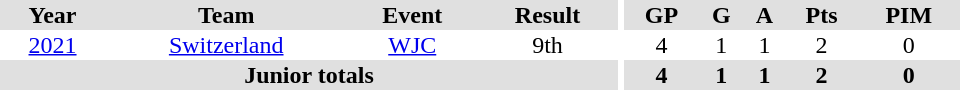<table border="0" cellpadding="1" cellspacing="0" ID="Table3" style="text-align:center; width:40em;">
<tr bgcolor="#e0e0e0">
<th>Year</th>
<th>Team</th>
<th>Event</th>
<th>Result</th>
<th rowspan="99" bgcolor="#ffffff"></th>
<th>GP</th>
<th>G</th>
<th>A</th>
<th>Pts</th>
<th>PIM</th>
</tr>
<tr>
<td><a href='#'>2021</a></td>
<td><a href='#'>Switzerland</a></td>
<td><a href='#'>WJC</a></td>
<td>9th</td>
<td>4</td>
<td>1</td>
<td>1</td>
<td>2</td>
<td>0</td>
</tr>
<tr bgcolor="#e0e0e0">
<th colspan="4">Junior totals</th>
<th>4</th>
<th>1</th>
<th>1</th>
<th>2</th>
<th>0</th>
</tr>
</table>
